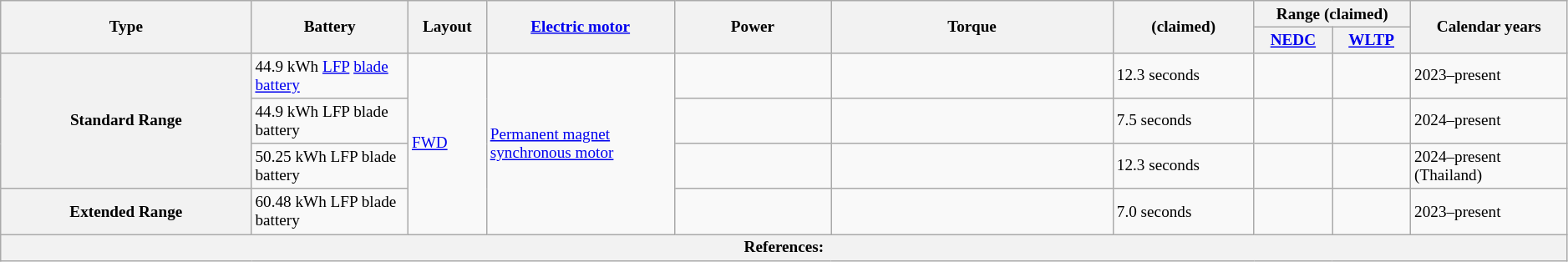<table class="wikitable" style="text-align:left; font-size:80%; width=">
<tr>
<th rowspan="2">Type</th>
<th rowspan="2" width="10%">Battery</th>
<th rowspan="2" width="5%">Layout</th>
<th rowspan="2" width="12%"><a href='#'>Electric motor</a></th>
<th rowspan="2" width="10%">Power</th>
<th rowspan="2" width="18%">Torque</th>
<th rowspan="2" width="9%"> (claimed)</th>
<th colspan="2">Range (claimed)</th>
<th rowspan="2" width="10%">Calendar years</th>
</tr>
<tr>
<th width="5%"><a href='#'>NEDC</a></th>
<th width="5%"><a href='#'>WLTP</a></th>
</tr>
<tr>
<th rowspan="3">Standard Range</th>
<td>44.9 kWh <a href='#'>LFP</a> <a href='#'>blade battery</a></td>
<td rowspan="4"><a href='#'>FWD</a></td>
<td rowspan="4"><a href='#'>Permanent magnet synchronous motor</a></td>
<td></td>
<td></td>
<td>12.3 seconds</td>
<td></td>
<td></td>
<td>2023–present</td>
</tr>
<tr>
<td>44.9 kWh LFP blade battery</td>
<td></td>
<td></td>
<td>7.5 seconds</td>
<td></td>
<td></td>
<td>2024–present</td>
</tr>
<tr>
<td>50.25 kWh LFP blade battery</td>
<td></td>
<td></td>
<td>12.3 seconds</td>
<td></td>
<td></td>
<td>2024–present (Thailand)</td>
</tr>
<tr>
<th>Extended Range</th>
<td>60.48 kWh LFP blade battery</td>
<td></td>
<td></td>
<td>7.0 seconds</td>
<td></td>
<td></td>
<td>2023–present</td>
</tr>
<tr>
<th colspan="10">References: </th>
</tr>
</table>
